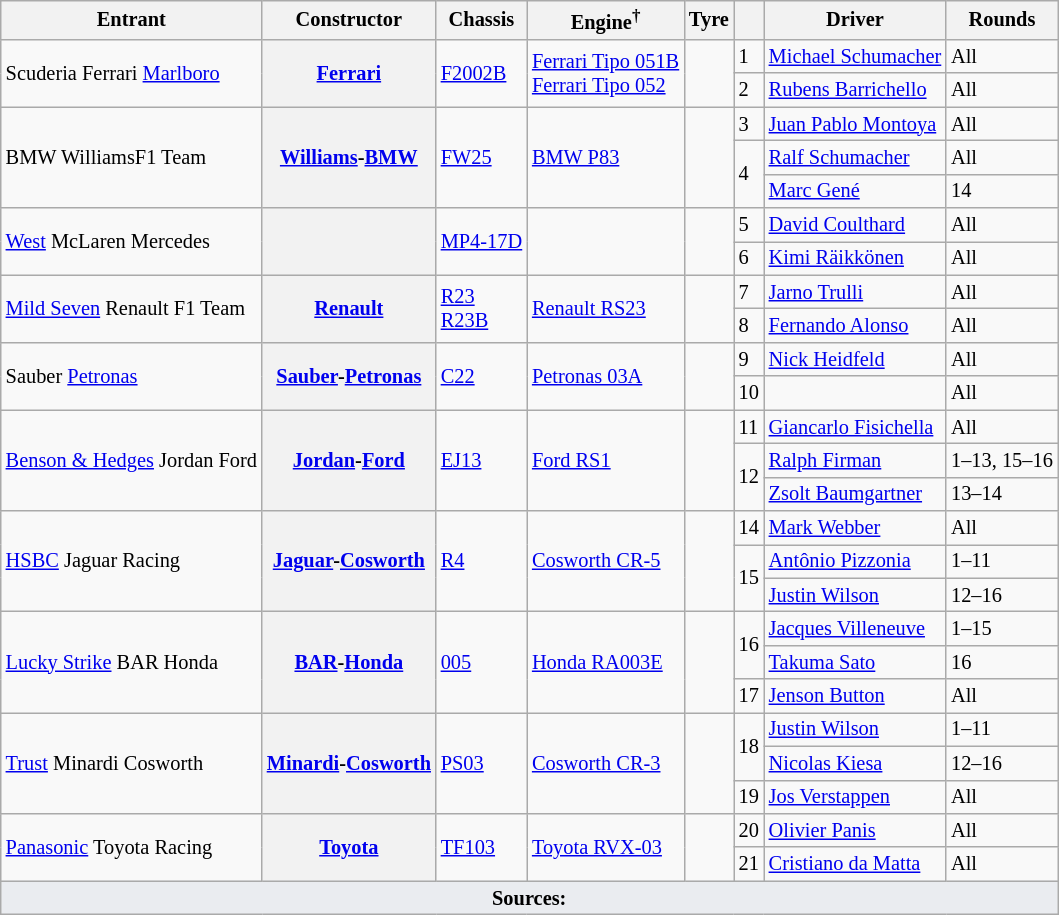<table class="wikitable sortable" style="font-size: 85%">
<tr>
<th>Entrant</th>
<th>Constructor</th>
<th>Chassis</th>
<th>Engine<sup>†</sup></th>
<th>Tyre</th>
<th></th>
<th>Driver</th>
<th>Rounds</th>
</tr>
<tr>
<td rowspan=2> Scuderia Ferrari <a href='#'>Marlboro</a></td>
<th rowspan=2><a href='#'>Ferrari</a></th>
<td rowspan=2><a href='#'>F2002B</a><br></td>
<td rowspan=2><a href='#'>Ferrari Tipo 051B</a><br><a href='#'>Ferrari Tipo 052</a></td>
<td rowspan=2></td>
<td>1</td>
<td> <a href='#'>Michael Schumacher</a></td>
<td>All</td>
</tr>
<tr>
<td>2</td>
<td> <a href='#'>Rubens Barrichello</a></td>
<td>All</td>
</tr>
<tr>
<td rowspan=3> BMW WilliamsF1 Team</td>
<th rowspan=3><a href='#'>Williams</a>-<a href='#'>BMW</a></th>
<td rowspan=3><a href='#'>FW25</a></td>
<td rowspan=3><a href='#'>BMW P83</a></td>
<td rowspan=3></td>
<td>3</td>
<td> <a href='#'>Juan Pablo Montoya</a></td>
<td>All</td>
</tr>
<tr>
<td rowspan=2>4</td>
<td> <a href='#'>Ralf Schumacher</a></td>
<td>All</td>
</tr>
<tr>
<td> <a href='#'>Marc Gené</a></td>
<td>14</td>
</tr>
<tr>
<td rowspan=2> <a href='#'>West</a> McLaren Mercedes</td>
<th rowspan=2></th>
<td rowspan=2><a href='#'>MP4-17D</a></td>
<td rowspan=2></td>
<td rowspan=2></td>
<td>5</td>
<td> <a href='#'>David Coulthard</a></td>
<td>All</td>
</tr>
<tr>
<td>6</td>
<td> <a href='#'>Kimi Räikkönen</a></td>
<td>All</td>
</tr>
<tr>
<td rowspan=2> <a href='#'>Mild Seven</a> Renault F1 Team</td>
<th rowspan=2><a href='#'>Renault</a></th>
<td rowspan=2><a href='#'>R23</a><br><a href='#'>R23B</a></td>
<td rowspan=2><a href='#'>Renault RS23</a></td>
<td rowspan=2></td>
<td>7</td>
<td> <a href='#'>Jarno Trulli</a></td>
<td>All</td>
</tr>
<tr>
<td>8</td>
<td> <a href='#'>Fernando Alonso</a></td>
<td>All</td>
</tr>
<tr>
<td rowspan=2> Sauber <a href='#'>Petronas</a></td>
<th rowspan=2><a href='#'>Sauber</a>-<a href='#'>Petronas</a></th>
<td rowspan=2><a href='#'>C22</a></td>
<td rowspan=2><a href='#'>Petronas 03A</a></td>
<td rowspan=2></td>
<td>9</td>
<td> <a href='#'>Nick Heidfeld</a></td>
<td>All</td>
</tr>
<tr>
<td>10</td>
<td></td>
<td>All</td>
</tr>
<tr>
<td rowspan=3 nowrap> <a href='#'>Benson & Hedges</a> Jordan Ford</td>
<th rowspan=3><a href='#'>Jordan</a>-<a href='#'>Ford</a></th>
<td rowspan=3><a href='#'>EJ13</a></td>
<td rowspan=3><a href='#'>Ford RS1</a></td>
<td rowspan=3></td>
<td>11</td>
<td> <a href='#'>Giancarlo Fisichella</a></td>
<td>All</td>
</tr>
<tr>
<td rowspan=2>12</td>
<td> <a href='#'>Ralph Firman</a></td>
<td>1–13, 15–16</td>
</tr>
<tr>
<td> <a href='#'>Zsolt Baumgartner</a></td>
<td>13–14</td>
</tr>
<tr>
<td rowspan=3> <a href='#'>HSBC</a> Jaguar Racing</td>
<th rowspan=3><a href='#'>Jaguar</a>-<a href='#'>Cosworth</a></th>
<td rowspan=3><a href='#'>R4</a></td>
<td rowspan=3><a href='#'>Cosworth CR-5</a></td>
<td rowspan=3></td>
<td>14</td>
<td> <a href='#'>Mark Webber</a></td>
<td>All</td>
</tr>
<tr>
<td rowspan=2>15</td>
<td> <a href='#'>Antônio Pizzonia</a></td>
<td>1–11</td>
</tr>
<tr>
<td> <a href='#'>Justin Wilson</a></td>
<td>12–16</td>
</tr>
<tr>
<td rowspan=3> <a href='#'>Lucky Strike</a> BAR Honda</td>
<th rowspan=3><a href='#'>BAR</a>-<a href='#'>Honda</a></th>
<td rowspan=3><a href='#'>005</a></td>
<td rowspan=3><a href='#'>Honda RA003E</a></td>
<td rowspan=3></td>
<td rowspan=2>16</td>
<td> <a href='#'>Jacques Villeneuve</a></td>
<td>1–15</td>
</tr>
<tr>
<td> <a href='#'>Takuma Sato</a></td>
<td>16</td>
</tr>
<tr>
<td>17</td>
<td> <a href='#'>Jenson Button</a></td>
<td>All</td>
</tr>
<tr>
<td rowspan=3> <a href='#'>Trust</a> Minardi Cosworth</td>
<th rowspan=3><a href='#'>Minardi</a>-<a href='#'>Cosworth</a></th>
<td rowspan=3><a href='#'>PS03</a></td>
<td rowspan=3><a href='#'>Cosworth CR-3</a></td>
<td rowspan=3></td>
<td rowspan=2>18</td>
<td> <a href='#'>Justin Wilson</a></td>
<td>1–11</td>
</tr>
<tr>
<td> <a href='#'>Nicolas Kiesa</a></td>
<td>12–16</td>
</tr>
<tr>
<td>19</td>
<td> <a href='#'>Jos Verstappen</a></td>
<td>All</td>
</tr>
<tr>
<td rowspan=2> <a href='#'>Panasonic</a> Toyota Racing</td>
<th rowspan=2><a href='#'>Toyota</a></th>
<td rowspan=2><a href='#'>TF103</a></td>
<td rowspan=2><a href='#'>Toyota RVX-03</a></td>
<td rowspan=2></td>
<td>20</td>
<td> <a href='#'>Olivier Panis</a></td>
<td>All</td>
</tr>
<tr>
<td>21</td>
<td> <a href='#'>Cristiano da Matta</a></td>
<td>All</td>
</tr>
<tr class="sortbottom">
<td colspan="8" style="background-color:#EAECF0;text-align:center"><strong>Sources:</strong></td>
</tr>
</table>
